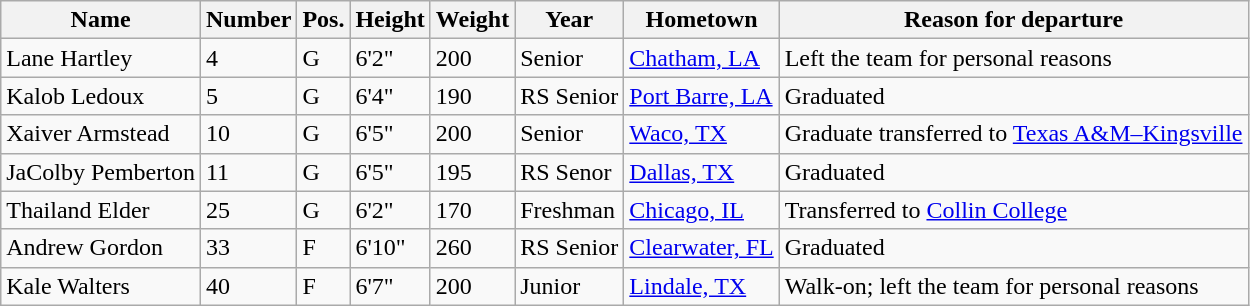<table class="wikitable sortable" border="1">
<tr>
<th>Name</th>
<th>Number</th>
<th>Pos.</th>
<th>Height</th>
<th>Weight</th>
<th>Year</th>
<th>Hometown</th>
<th class="unsortable">Reason for departure</th>
</tr>
<tr>
<td>Lane Hartley</td>
<td>4</td>
<td>G</td>
<td>6'2"</td>
<td>200</td>
<td>Senior</td>
<td><a href='#'>Chatham, LA</a></td>
<td>Left the team for personal reasons</td>
</tr>
<tr>
<td>Kalob Ledoux</td>
<td>5</td>
<td>G</td>
<td>6'4"</td>
<td>190</td>
<td>RS Senior</td>
<td><a href='#'>Port Barre, LA</a></td>
<td>Graduated</td>
</tr>
<tr>
<td>Xaiver Armstead</td>
<td>10</td>
<td>G</td>
<td>6'5"</td>
<td>200</td>
<td>Senior</td>
<td><a href='#'>Waco, TX</a></td>
<td>Graduate transferred to <a href='#'>Texas A&M–Kingsville</a></td>
</tr>
<tr>
<td>JaColby Pemberton</td>
<td>11</td>
<td>G</td>
<td>6'5"</td>
<td>195</td>
<td>RS Senor</td>
<td><a href='#'>Dallas, TX</a></td>
<td>Graduated</td>
</tr>
<tr>
<td>Thailand Elder</td>
<td>25</td>
<td>G</td>
<td>6'2"</td>
<td>170</td>
<td>Freshman</td>
<td><a href='#'>Chicago, IL</a></td>
<td>Transferred to <a href='#'>Collin College</a></td>
</tr>
<tr>
<td>Andrew Gordon</td>
<td>33</td>
<td>F</td>
<td>6'10"</td>
<td>260</td>
<td>RS Senior</td>
<td><a href='#'>Clearwater, FL</a></td>
<td>Graduated</td>
</tr>
<tr>
<td>Kale Walters</td>
<td>40</td>
<td>F</td>
<td>6'7"</td>
<td>200</td>
<td>Junior</td>
<td><a href='#'>Lindale, TX</a></td>
<td>Walk-on; left the team for personal reasons</td>
</tr>
</table>
